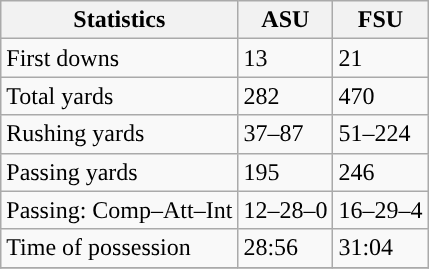<table class="wikitable" style="float: left;">
<tr>
<th>Statistics</th>
<th>ASU</th>
<th>FSU</th>
</tr>
<tr>
<td>First downs</td>
<td>13</td>
<td>21</td>
</tr>
<tr>
<td>Total yards</td>
<td>282</td>
<td>470</td>
</tr>
<tr>
<td>Rushing yards</td>
<td>37–87</td>
<td>51–224</td>
</tr>
<tr>
<td>Passing yards</td>
<td>195</td>
<td>246</td>
</tr>
<tr>
<td>Passing: Comp–Att–Int</td>
<td>12–28–0</td>
<td>16–29–4</td>
</tr>
<tr>
<td>Time of possession</td>
<td>28:56</td>
<td>31:04</td>
</tr>
<tr>
</tr>
</table>
